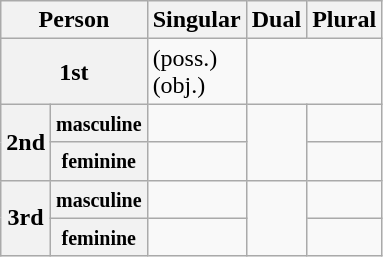<table class="wikitable">
<tr>
<th colspan="2">Person</th>
<th>Singular</th>
<th>Dual</th>
<th>Plural</th>
</tr>
<tr>
<th colspan="2">1st</th>
<td> (poss.) <em></em> <br>  (obj.) <em></em></td>
<td colspan="2" style="text-align: center;"><br><em></em></td>
</tr>
<tr>
<th rowspan="2">2nd</th>
<th><small>masculine</small></th>
<td><br><em></em></td>
<td rowspan="2"><br><em></em></td>
<td><br><em></em></td>
</tr>
<tr>
<th><small>feminine</small></th>
<td><br><em></em></td>
<td><br><em></em></td>
</tr>
<tr>
<th rowspan="2">3rd</th>
<th><small>masculine</small></th>
<td><br><em></em></td>
<td rowspan="2"><br><em></em></td>
<td><br><em></em></td>
</tr>
<tr>
<th><small>feminine</small></th>
<td><em> </em><em> </em></td>
<td><br><em></em></td>
</tr>
</table>
